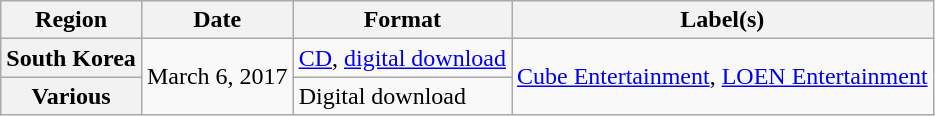<table class="wikitable plainrowheaders">
<tr>
<th>Region</th>
<th>Date</th>
<th>Format</th>
<th>Label(s)</th>
</tr>
<tr>
<th scope="row">South Korea</th>
<td rowspan="2">March 6, 2017</td>
<td><a href='#'>CD</a>, <a href='#'>digital download</a></td>
<td rowspan="2"><a href='#'>Cube Entertainment</a>, <a href='#'>LOEN Entertainment</a></td>
</tr>
<tr>
<th scope="row">Various</th>
<td>Digital download</td>
</tr>
</table>
